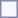<table style="border:1px solid #8888aa; background-color:#f7f8ff; padding:5px; font-size:95%; margin: 0px 12px 12px 0px;">
</table>
